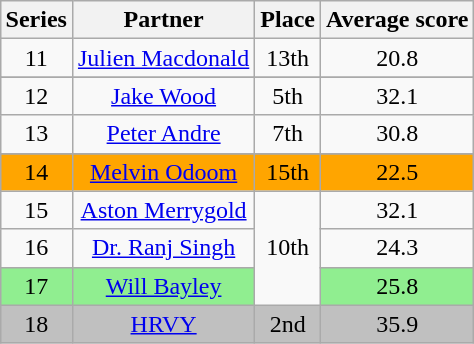<table class="wikitable sortable" style="margin:auto; text-align:center;">
<tr>
<th>Series</th>
<th>Partner</th>
<th>Place</th>
<th>Average score</th>
</tr>
<tr>
<td>11</td>
<td><a href='#'>Julien Macdonald</a></td>
<td>13th</td>
<td>20.8</td>
</tr>
<tr>
</tr>
<tr>
<td>12</td>
<td><a href='#'>Jake Wood</a></td>
<td>5th</td>
<td>32.1</td>
</tr>
<tr>
<td>13</td>
<td><a href='#'>Peter Andre</a></td>
<td>7th</td>
<td>30.8</td>
</tr>
<tr>
</tr>
<tr bgcolor="orange">
<td>14</td>
<td><a href='#'>Melvin Odoom</a></td>
<td>15th</td>
<td>22.5</td>
</tr>
<tr>
<td>15</td>
<td><a href='#'>Aston Merrygold</a></td>
<td rowspan="3">10th</td>
<td>32.1</td>
</tr>
<tr>
<td>16</td>
<td><a href='#'>Dr. Ranj Singh</a></td>
<td>24.3</td>
</tr>
<tr bgcolor="lightgreen">
<td>17</td>
<td><a href='#'>Will Bayley</a></td>
<td>25.8</td>
</tr>
<tr bgcolor="silver">
<td>18</td>
<td><a href='#'>HRVY</a></td>
<td>2nd</td>
<td>35.9</td>
</tr>
</table>
